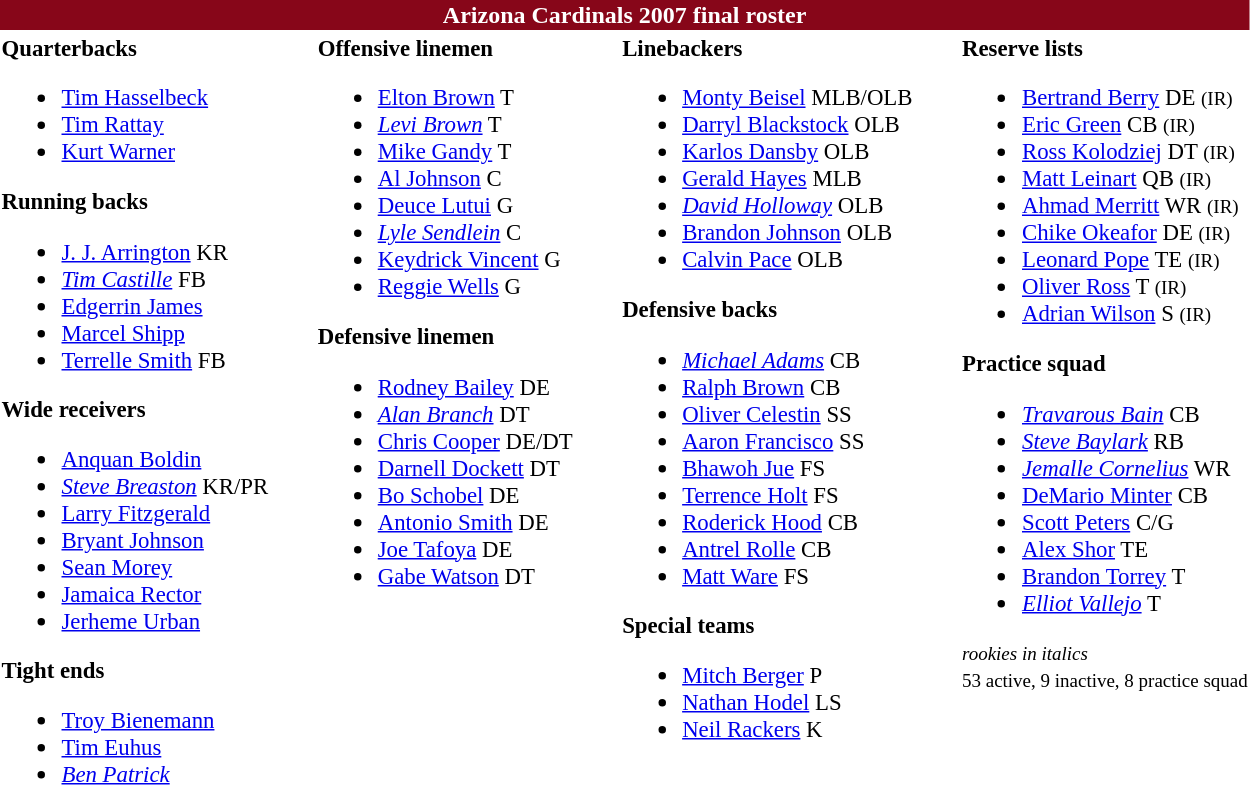<table class="toccolours" style="text-align: left;">
<tr>
<th colspan="9" style="background-color: #870619; color: white; text-align: center;">Arizona Cardinals 2007 final roster</th>
</tr>
<tr>
<td style="font-size: 95%;" valign="top"><strong>Quarterbacks</strong><br><ul><li> <a href='#'>Tim Hasselbeck</a></li><li> <a href='#'>Tim Rattay</a></li><li> <a href='#'>Kurt Warner</a></li></ul><strong>Running backs</strong><ul><li> <a href='#'>J. J. Arrington</a> KR</li><li> <em><a href='#'>Tim Castille</a></em> FB</li><li> <a href='#'>Edgerrin James</a></li><li> <a href='#'>Marcel Shipp</a></li><li> <a href='#'>Terrelle Smith</a> FB</li></ul><strong>Wide receivers</strong><ul><li> <a href='#'>Anquan Boldin</a></li><li> <em><a href='#'>Steve Breaston</a></em> KR/PR</li><li> <a href='#'>Larry Fitzgerald</a></li><li> <a href='#'>Bryant Johnson</a></li><li> <a href='#'>Sean Morey</a></li><li> <a href='#'>Jamaica Rector</a></li><li> <a href='#'>Jerheme Urban</a></li></ul><strong>Tight ends</strong><ul><li> <a href='#'>Troy Bienemann</a></li><li> <a href='#'>Tim Euhus</a></li><li> <em><a href='#'>Ben Patrick</a></em></li></ul></td>
<td style="width: 25px;"></td>
<td style="font-size: 95%;" valign="top"><strong>Offensive linemen</strong><br><ul><li> <a href='#'>Elton Brown</a> T</li><li> <em><a href='#'>Levi Brown</a></em> T</li><li> <a href='#'>Mike Gandy</a> T</li><li> <a href='#'>Al Johnson</a> C</li><li> <a href='#'>Deuce Lutui</a> G</li><li> <em><a href='#'>Lyle Sendlein</a></em> C</li><li> <a href='#'>Keydrick Vincent</a> G</li><li> <a href='#'>Reggie Wells</a> G</li></ul><strong>Defensive linemen</strong><ul><li> <a href='#'>Rodney Bailey</a> DE</li><li> <em><a href='#'>Alan Branch</a></em> DT</li><li> <a href='#'>Chris Cooper</a> DE/DT</li><li> <a href='#'>Darnell Dockett</a> DT</li><li> <a href='#'>Bo Schobel</a> DE</li><li> <a href='#'>Antonio Smith</a> DE</li><li> <a href='#'>Joe Tafoya</a> DE</li><li> <a href='#'>Gabe Watson</a> DT</li></ul></td>
<td style="width: 25px;"></td>
<td style="font-size: 95%;" valign="top"><strong>Linebackers</strong><br><ul><li> <a href='#'>Monty Beisel</a> MLB/OLB</li><li> <a href='#'>Darryl Blackstock</a> OLB</li><li> <a href='#'>Karlos Dansby</a> OLB</li><li> <a href='#'>Gerald Hayes</a> MLB</li><li> <em><a href='#'>David Holloway</a></em> OLB</li><li> <a href='#'>Brandon Johnson</a> OLB</li><li> <a href='#'>Calvin Pace</a> OLB</li></ul><strong>Defensive backs</strong><ul><li> <em><a href='#'>Michael Adams</a></em> CB</li><li> <a href='#'>Ralph Brown</a> CB</li><li> <a href='#'>Oliver Celestin</a> SS</li><li> <a href='#'>Aaron Francisco</a> SS</li><li> <a href='#'>Bhawoh Jue</a> FS</li><li> <a href='#'>Terrence Holt</a> FS</li><li> <a href='#'>Roderick Hood</a> CB</li><li> <a href='#'>Antrel Rolle</a> CB</li><li> <a href='#'>Matt Ware</a> FS</li></ul><strong>Special teams</strong><ul><li> <a href='#'>Mitch Berger</a> P</li><li> <a href='#'>Nathan Hodel</a> LS</li><li> <a href='#'>Neil Rackers</a> K</li></ul></td>
<td style="width: 25px;"></td>
<td style="font-size: 95%;" valign="top"><strong>Reserve lists</strong><br><ul><li> <a href='#'>Bertrand Berry</a> DE <small>(IR)</small> </li><li> <a href='#'>Eric Green</a> CB <small>(IR)</small> </li><li> <a href='#'>Ross Kolodziej</a> DT <small>(IR)</small> </li><li> <a href='#'>Matt Leinart</a> QB <small>(IR)</small> </li><li> <a href='#'>Ahmad Merritt</a> WR <small>(IR)</small> </li><li> <a href='#'>Chike Okeafor</a> DE <small>(IR)</small> </li><li> <a href='#'>Leonard Pope</a> TE <small>(IR)</small> </li><li> <a href='#'>Oliver Ross</a> T <small>(IR)</small> </li><li> <a href='#'>Adrian Wilson</a> S <small>(IR)</small> </li></ul><strong>Practice squad</strong><ul><li> <em><a href='#'>Travarous Bain</a></em> CB</li><li> <em><a href='#'>Steve Baylark</a></em> RB</li><li> <em><a href='#'>Jemalle Cornelius</a></em> WR</li><li> <a href='#'>DeMario Minter</a> CB</li><li> <a href='#'>Scott Peters</a> C/G</li><li> <a href='#'>Alex Shor</a> TE</li><li> <a href='#'>Brandon Torrey</a> T</li><li> <em><a href='#'>Elliot Vallejo</a></em> T</li></ul><small><em>rookies in italics</em></small><br><small>53 active, 9 inactive, 8 practice squad</small></td>
</tr>
<tr>
</tr>
</table>
